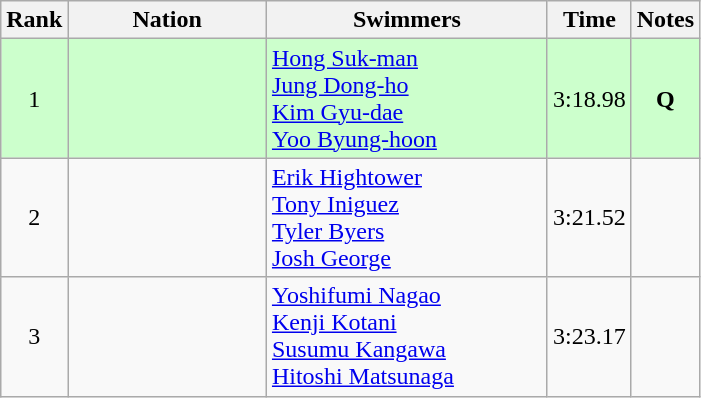<table class="wikitable sortable" style="text-align:center">
<tr>
<th>Rank</th>
<th style="width:125px">Nation</th>
<th Class="unsortable" style="width:180px">Swimmers</th>
<th>Time</th>
<th>Notes</th>
</tr>
<tr style="background:#cfc;">
<td>1</td>
<td style="text-align:left"></td>
<td style="text-align:left"><a href='#'>Hong Suk-man</a><br> <a href='#'>Jung Dong-ho</a><br> <a href='#'>Kim Gyu-dae</a><br> <a href='#'>Yoo Byung-hoon</a></td>
<td>3:18.98</td>
<td><strong>Q</strong></td>
</tr>
<tr>
<td>2</td>
<td style="text-align:left"></td>
<td style="text-align:left"><a href='#'>Erik Hightower</a><br> <a href='#'>Tony Iniguez</a><br> <a href='#'>Tyler Byers</a><br> <a href='#'>Josh George</a></td>
<td>3:21.52</td>
<td></td>
</tr>
<tr>
<td>3</td>
<td style="text-align:left"></td>
<td style="text-align:left"><a href='#'>Yoshifumi Nagao</a><br> <a href='#'>Kenji Kotani</a><br> <a href='#'>Susumu Kangawa</a><br> <a href='#'>Hitoshi Matsunaga</a></td>
<td>3:23.17</td>
<td></td>
</tr>
</table>
